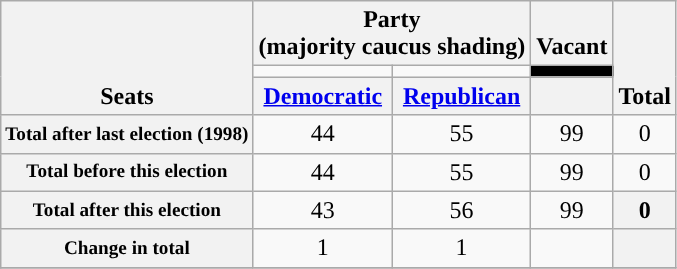<table class=wikitable style="text-align:center">
<tr style="vertical-align:bottom;">
<th rowspan=3>Seats</th>
<th colspan=2>Party <div>(majority caucus shading)</div></th>
<th>Vacant</th>
<th rowspan=3>Total</th>
</tr>
<tr style="height:5px">
<td style="background-color:"></td>
<td style="background-color:"></td>
<td style="background: black"></td>
</tr>
<tr>
<th><a href='#'>Democratic</a></th>
<th><a href='#'>Republican</a></th>
<th></th>
</tr>
<tr>
<th nowrap style="font-size:80%">Total after last election (1998)</th>
<td>44</td>
<td>55</td>
<td>99</td>
<td>0</td>
</tr>
<tr>
<th nowrap style="font-size:80%">Total before this election</th>
<td>44</td>
<td>55</td>
<td>99</td>
<td>0</td>
</tr>
<tr>
<th nowrap style="font-size:80%">Total after this election</th>
<td>43</td>
<td>56</td>
<td>99</td>
<th>0</th>
</tr>
<tr>
<th nowrap style="font-size:80%">Change in total</th>
<td> 1</td>
<td> 1</td>
<td></td>
<th></th>
</tr>
<tr>
</tr>
</table>
